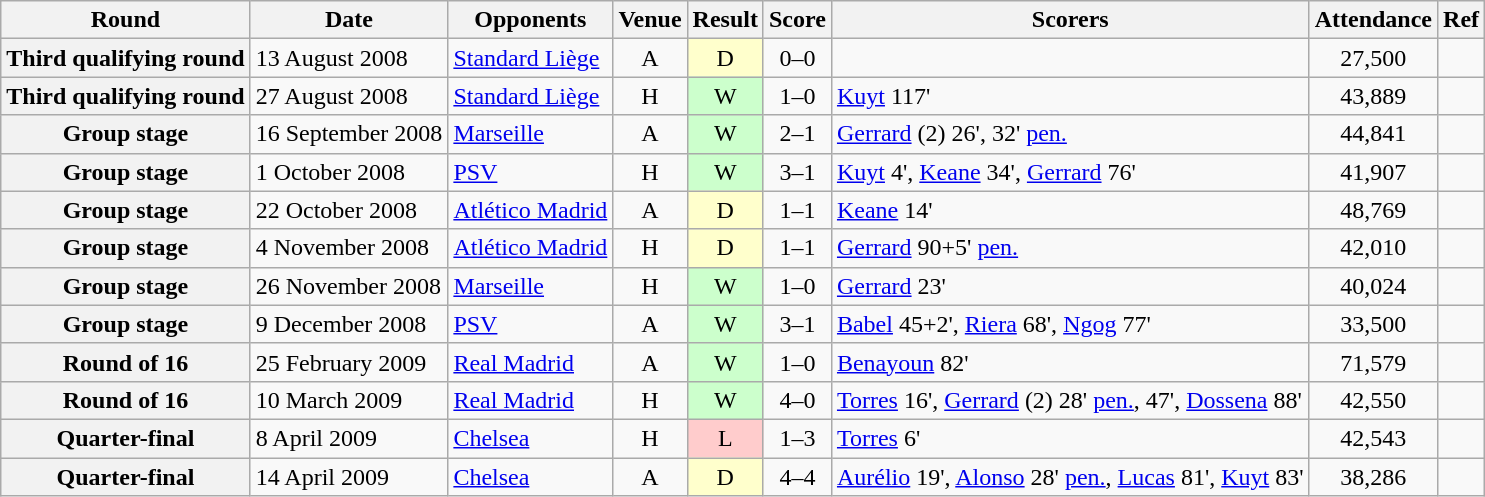<table class="sortable wikitable plainrowheaders" style="text-align:center">
<tr>
<th scope="col">Round</th>
<th scope="col">Date</th>
<th scope="col">Opponents</th>
<th scope="col">Venue</th>
<th scope="col">Result</th>
<th scope="col">Score</th>
<th scope="col">Scorers</th>
<th scope="col">Attendance</th>
<th scope="col" class="unsortable">Ref</th>
</tr>
<tr>
<th scope=row>Third qualifying round</th>
<td align=left>13 August 2008</td>
<td align=left><a href='#'>Standard Liège</a></td>
<td>A</td>
<td style="background:#ffc">D</td>
<td>0–0</td>
<td></td>
<td>27,500</td>
<td align=center></td>
</tr>
<tr>
<th scope=row>Third qualifying round</th>
<td align=left>27 August 2008</td>
<td align=left><a href='#'>Standard Liège</a></td>
<td>H</td>
<td Style="background:#cfc">W</td>
<td>1–0</td>
<td align=left><a href='#'>Kuyt</a> 117'</td>
<td>43,889</td>
<td align=center></td>
</tr>
<tr>
<th scope=row>Group stage</th>
<td align=left>16 September 2008</td>
<td align=left><a href='#'>Marseille</a></td>
<td>A</td>
<td style="background:#cfc">W</td>
<td>2–1</td>
<td align=left><a href='#'>Gerrard</a> (2) 26', 32' <a href='#'>pen.</a></td>
<td>44,841</td>
<td align=center></td>
</tr>
<tr>
<th scope=row>Group stage</th>
<td align=left>1 October 2008</td>
<td align=left><a href='#'>PSV</a></td>
<td>H</td>
<td style="background:#cfc">W</td>
<td>3–1</td>
<td align=left><a href='#'>Kuyt</a> 4', <a href='#'>Keane</a> 34', <a href='#'>Gerrard</a> 76'</td>
<td>41,907</td>
<td align=center></td>
</tr>
<tr>
<th scope=row>Group stage</th>
<td align=left>22 October 2008</td>
<td align=left><a href='#'>Atlético Madrid</a></td>
<td>A</td>
<td style="background:#ffc">D</td>
<td>1–1</td>
<td align=left><a href='#'>Keane</a> 14'</td>
<td>48,769</td>
<td align=center></td>
</tr>
<tr>
<th scope=row>Group stage</th>
<td align=left>4 November 2008</td>
<td align=left><a href='#'>Atlético Madrid</a></td>
<td>H</td>
<td style="background:#ffc">D</td>
<td>1–1</td>
<td align=left><a href='#'>Gerrard</a> 90+5' <a href='#'>pen.</a></td>
<td>42,010</td>
<td align=center></td>
</tr>
<tr>
<th scope=row>Group stage</th>
<td align=left>26 November 2008</td>
<td align=left><a href='#'>Marseille</a></td>
<td>H</td>
<td style="background:#cfc">W</td>
<td>1–0</td>
<td align=left><a href='#'>Gerrard</a> 23'</td>
<td>40,024</td>
<td align=center></td>
</tr>
<tr>
<th scope=row>Group stage</th>
<td align=left>9 December 2008</td>
<td align=left><a href='#'>PSV</a></td>
<td>A</td>
<td style="background:#cfc">W</td>
<td>3–1</td>
<td align=left><a href='#'>Babel</a> 45+2', <a href='#'>Riera</a> 68', <a href='#'>Ngog</a> 77'</td>
<td>33,500</td>
<td align=center></td>
</tr>
<tr>
<th scope=row>Round of 16</th>
<td align=left>25 February 2009</td>
<td align=left><a href='#'>Real Madrid</a></td>
<td>A</td>
<td style="background:#cfc">W</td>
<td>1–0</td>
<td align=left><a href='#'>Benayoun</a> 82'</td>
<td>71,579</td>
<td align=center></td>
</tr>
<tr>
<th scope=row>Round of 16</th>
<td align=left>10 March 2009</td>
<td align=left><a href='#'>Real Madrid</a></td>
<td>H</td>
<td style="background:#cfc">W</td>
<td>4–0</td>
<td align=left><a href='#'>Torres</a> 16', <a href='#'>Gerrard</a> (2) 28' <a href='#'>pen.</a>, 47', <a href='#'>Dossena</a> 88'</td>
<td>42,550</td>
<td align=center></td>
</tr>
<tr>
<th scope=row>Quarter-final</th>
<td align=left>8 April 2009</td>
<td align=left><a href='#'>Chelsea</a></td>
<td>H</td>
<td style="background:#fcc">L</td>
<td>1–3</td>
<td align=left><a href='#'>Torres</a> 6'</td>
<td>42,543</td>
<td align=center></td>
</tr>
<tr>
<th scope=row>Quarter-final</th>
<td align=left>14 April 2009</td>
<td align=left><a href='#'>Chelsea</a></td>
<td>A</td>
<td style="background:#ffc">D</td>
<td>4–4</td>
<td align=left><a href='#'>Aurélio</a> 19', <a href='#'>Alonso</a> 28' <a href='#'>pen.</a>, <a href='#'>Lucas</a> 81', <a href='#'>Kuyt</a> 83'</td>
<td>38,286</td>
<td align=center></td>
</tr>
</table>
